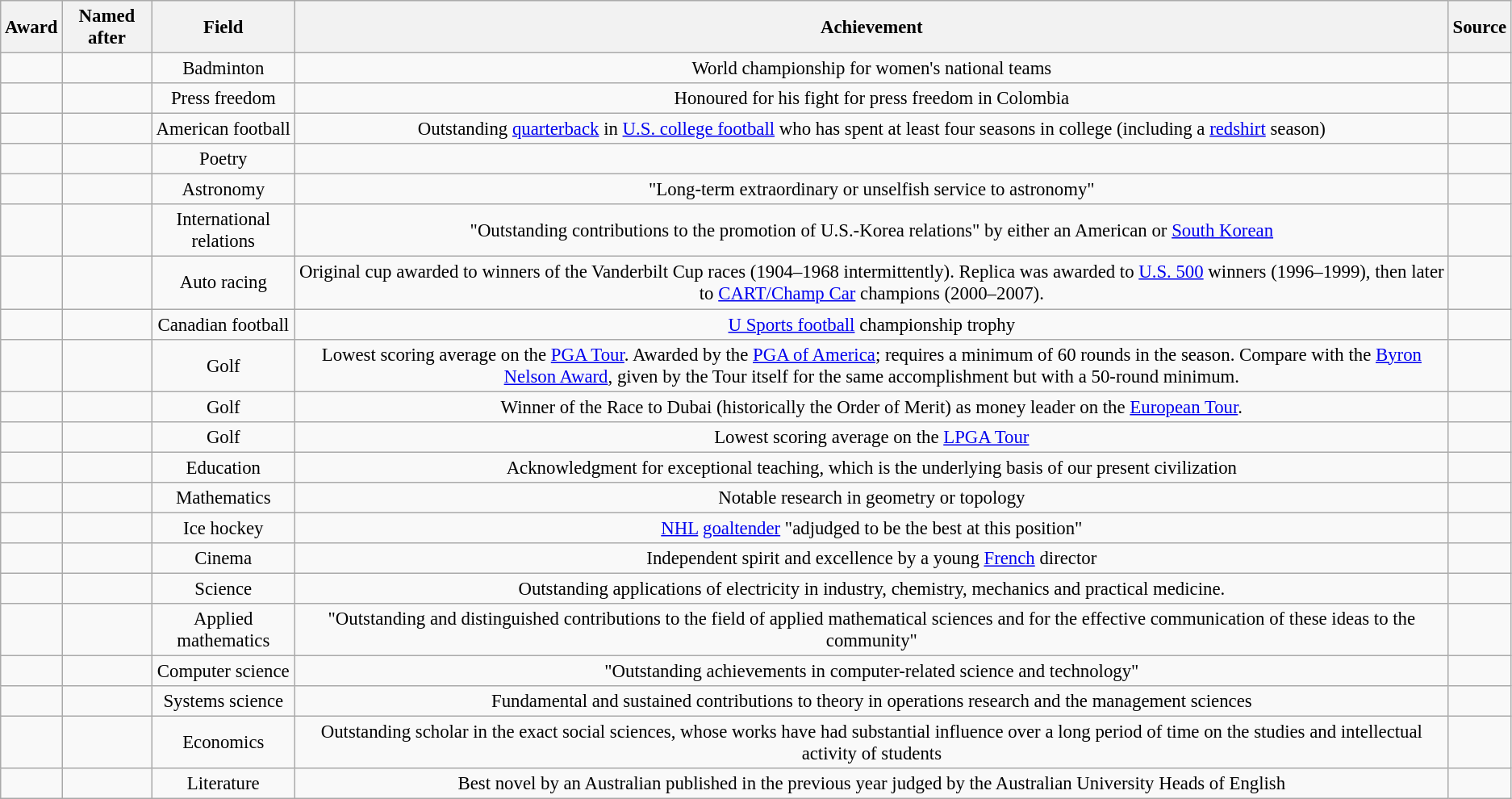<table class="wikitable sortable" style="text-align:center; font-size:95%">
<tr>
<th>Award</th>
<th>Named after</th>
<th>Field</th>
<th>Achievement</th>
<th>Source</th>
</tr>
<tr>
<td align="left"></td>
<td></td>
<td>Badminton</td>
<td>World championship for women's national teams</td>
</tr>
<tr>
<td align="left"></td>
<td></td>
<td>Press freedom</td>
<td>Honoured for his fight for press freedom in Colombia</td>
<td></td>
</tr>
<tr>
<td align="left"></td>
<td></td>
<td>American football</td>
<td>Outstanding <a href='#'>quarterback</a> in <a href='#'>U.S. college football</a> who has spent at least four seasons in college (including a <a href='#'>redshirt</a> season)</td>
<td></td>
</tr>
<tr>
<td align="left"></td>
<td></td>
<td>Poetry</td>
<td></td>
<td></td>
</tr>
<tr>
<td align="left"></td>
<td></td>
<td>Astronomy</td>
<td>"Long-term extraordinary or unselfish service to astronomy"</td>
<td></td>
</tr>
<tr>
<td align="left"></td>
<td></td>
<td>International relations</td>
<td>"Outstanding contributions to the promotion of U.S.-Korea relations" by either an American or <a href='#'>South Korean</a></td>
<td></td>
</tr>
<tr>
<td align="left"></td>
<td></td>
<td>Auto racing</td>
<td>Original cup awarded to winners of the Vanderbilt Cup races (1904–1968 intermittently). Replica was awarded to <a href='#'>U.S. 500</a> winners (1996–1999), then later to <a href='#'>CART/Champ Car</a> champions (2000–2007).</td>
<td></td>
</tr>
<tr>
<td align="left"></td>
<td></td>
<td>Canadian football</td>
<td><a href='#'>U Sports football</a> championship trophy</td>
<td></td>
</tr>
<tr>
<td align="left"></td>
<td></td>
<td>Golf</td>
<td>Lowest scoring average on the <a href='#'>PGA Tour</a>. Awarded by the <a href='#'>PGA of America</a>; requires a minimum of 60 rounds in the season. Compare with the <a href='#'>Byron Nelson Award</a>, given by the Tour itself for the same accomplishment but with a 50-round minimum.</td>
<td></td>
</tr>
<tr>
<td align="left"></td>
<td></td>
<td>Golf</td>
<td>Winner of the Race to Dubai (historically the Order of Merit) as money leader on the <a href='#'>European Tour</a>.</td>
<td></td>
</tr>
<tr>
<td align="left"></td>
<td></td>
<td>Golf</td>
<td>Lowest scoring average on the <a href='#'>LPGA Tour</a></td>
<td></td>
</tr>
<tr>
<td align="left"></td>
<td></td>
<td>Education</td>
<td>Acknowledgment for exceptional teaching, which is the underlying basis of our present civilization</td>
<td></td>
</tr>
<tr>
<td align="left"></td>
<td></td>
<td>Mathematics</td>
<td>Notable research in geometry or topology</td>
<td></td>
</tr>
<tr>
<td align="left"></td>
<td></td>
<td>Ice hockey</td>
<td><a href='#'>NHL</a> <a href='#'>goaltender</a> "adjudged to be the best at this position"</td>
<td></td>
</tr>
<tr>
<td align="left"></td>
<td></td>
<td>Cinema</td>
<td>Independent spirit and excellence by a young <a href='#'>French</a> director</td>
<td></td>
</tr>
<tr>
<td align="left"></td>
<td></td>
<td>Science</td>
<td>Outstanding applications of electricity in industry, chemistry, mechanics and practical medicine.</td>
<td></td>
</tr>
<tr>
<td align="left"></td>
<td></td>
<td>Applied mathematics</td>
<td>"Outstanding and distinguished contributions to the field of applied mathematical sciences and for the effective communication of these ideas to the community"</td>
<td></td>
</tr>
<tr>
<td align="left"></td>
<td></td>
<td>Computer science</td>
<td>"Outstanding achievements in computer-related science and technology"</td>
<td></td>
</tr>
<tr>
<td align="left"></td>
<td></td>
<td>Systems science</td>
<td>Fundamental and sustained contributions to theory in operations research and the management sciences</td>
<td></td>
</tr>
<tr>
<td align="left"></td>
<td></td>
<td>Economics</td>
<td>Outstanding scholar in the exact social sciences, whose works have had substantial influence over a long period of time on the studies and intellectual activity of students</td>
<td></td>
</tr>
<tr>
<td align="left"></td>
<td></td>
<td>Literature</td>
<td>Best novel by an Australian published in the previous year judged by the Australian University Heads of English</td>
<td></td>
</tr>
</table>
